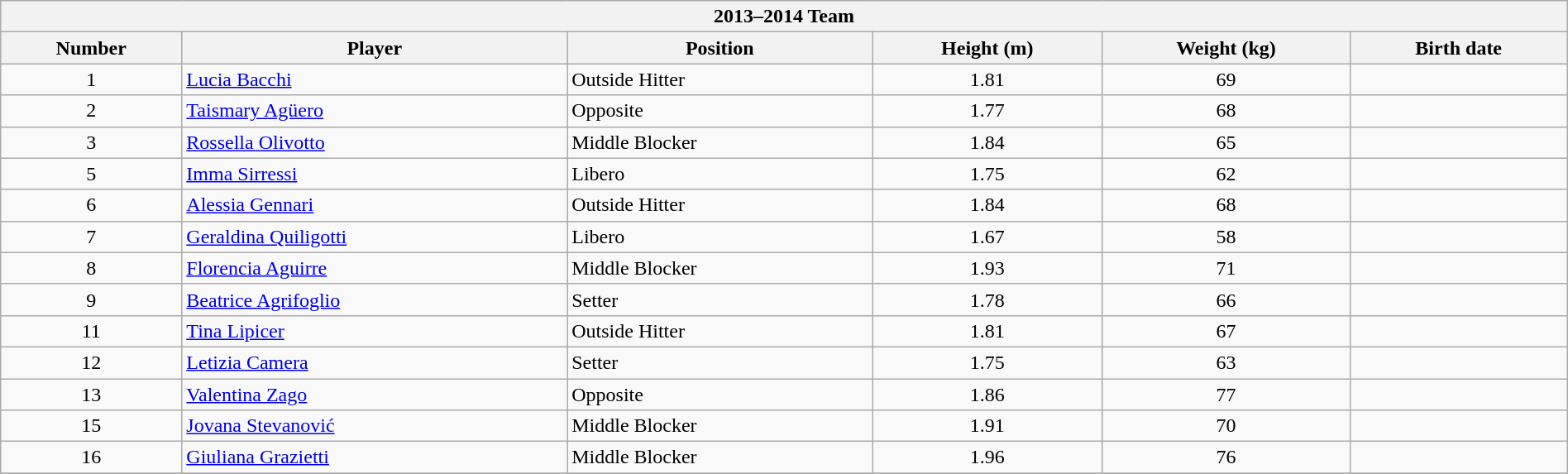<table class="wikitable" style="width:100%;">
<tr>
<th colspan=6><strong>2013–2014 Team</strong></th>
</tr>
<tr>
<th>Number</th>
<th>Player</th>
<th>Position</th>
<th>Height (m)</th>
<th>Weight (kg)</th>
<th>Birth date</th>
</tr>
<tr>
<td align=center>1</td>
<td> <a href='#'>Lucia Bacchi</a></td>
<td>Outside Hitter</td>
<td align=center>1.81</td>
<td align=center>69</td>
<td></td>
</tr>
<tr>
<td align=center>2</td>
<td> <a href='#'>Taismary Agüero</a></td>
<td>Opposite</td>
<td align=center>1.77</td>
<td align=center>68</td>
<td></td>
</tr>
<tr>
<td align=center>3</td>
<td> <a href='#'>Rossella Olivotto</a></td>
<td>Middle Blocker</td>
<td align=center>1.84</td>
<td align=center>65</td>
<td></td>
</tr>
<tr>
<td align=center>5</td>
<td> <a href='#'>Imma Sirressi</a></td>
<td>Libero</td>
<td align=center>1.75</td>
<td align=center>62</td>
<td></td>
</tr>
<tr>
<td align=center>6</td>
<td> <a href='#'>Alessia Gennari</a></td>
<td>Outside Hitter</td>
<td align=center>1.84</td>
<td align=center>68</td>
<td></td>
</tr>
<tr>
<td align=center>7</td>
<td> <a href='#'>Geraldina Quiligotti</a></td>
<td>Libero</td>
<td align=center>1.67</td>
<td align=center>58</td>
<td></td>
</tr>
<tr>
<td align=center>8</td>
<td> <a href='#'>Florencia Aguirre</a></td>
<td>Middle Blocker</td>
<td align=center>1.93</td>
<td align=center>71</td>
<td></td>
</tr>
<tr>
<td align=center>9</td>
<td> <a href='#'>Beatrice Agrifoglio</a></td>
<td>Setter</td>
<td align=center>1.78</td>
<td align=center>66</td>
<td></td>
</tr>
<tr>
<td align=center>11</td>
<td> <a href='#'>Tina Lipicer</a></td>
<td>Outside Hitter</td>
<td align=center>1.81</td>
<td align=center>67</td>
<td></td>
</tr>
<tr>
<td align=center>12</td>
<td> <a href='#'>Letizia Camera</a></td>
<td>Setter</td>
<td align=center>1.75</td>
<td align=center>63</td>
<td></td>
</tr>
<tr>
<td align=center>13</td>
<td> <a href='#'>Valentina Zago</a></td>
<td>Opposite</td>
<td align=center>1.86</td>
<td align=center>77</td>
<td></td>
</tr>
<tr>
<td align=center>15</td>
<td> <a href='#'>Jovana Stevanović</a></td>
<td>Middle Blocker</td>
<td align=center>1.91</td>
<td align=center>70</td>
<td></td>
</tr>
<tr>
<td align=center>16</td>
<td> <a href='#'>Giuliana Grazietti</a></td>
<td>Middle Blocker</td>
<td align=center>1.96</td>
<td align=center>76</td>
<td></td>
</tr>
<tr>
</tr>
</table>
